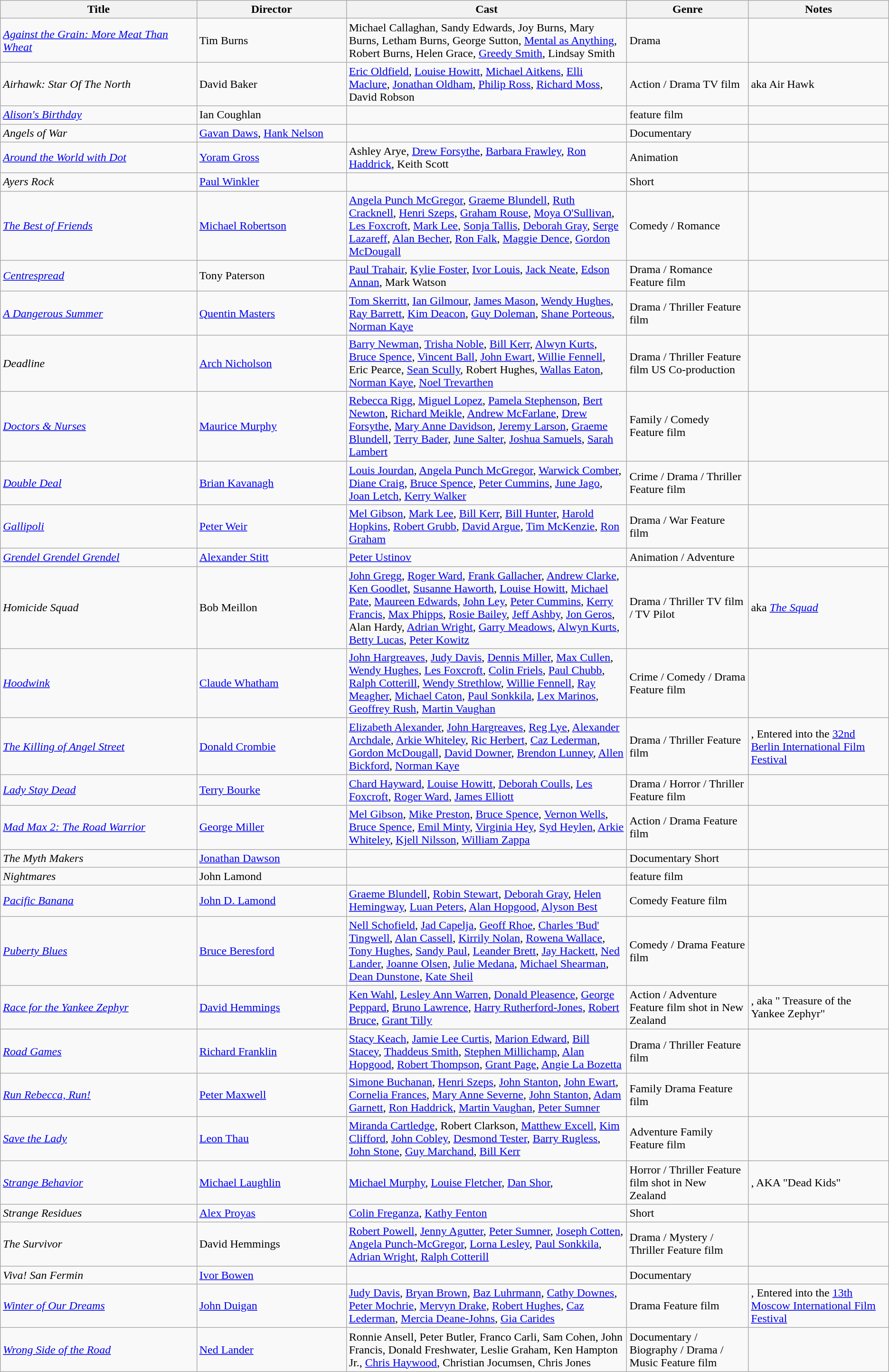<table class="wikitable">
<tr>
<th width="21%">Title</th>
<th width="16%">Director</th>
<th width="30%">Cast</th>
<th width="13%">Genre</th>
<th width="15%">Notes</th>
</tr>
<tr>
<td><em><a href='#'>Against the Grain: More Meat Than Wheat</a></em></td>
<td>Tim Burns</td>
<td>Michael Callaghan, Sandy Edwards, Joy Burns, Mary Burns, Letham Burns, George Sutton, <a href='#'>Mental as Anything</a>, Robert Burns, Helen Grace, <a href='#'>Greedy Smith</a>, Lindsay Smith</td>
<td>Drama</td>
<td></td>
</tr>
<tr>
<td><em>Airhawk: Star Of The North</em></td>
<td>David Baker</td>
<td><a href='#'>Eric Oldfield</a>, <a href='#'>Louise Howitt</a>, <a href='#'>Michael Aitkens</a>, <a href='#'>Elli Maclure</a>, <a href='#'>Jonathan Oldham</a>, <a href='#'>Philip Ross</a>, <a href='#'>Richard Moss</a>, David Robson</td>
<td>Action / Drama TV film</td>
<td>aka Air Hawk</td>
</tr>
<tr>
<td><em><a href='#'>Alison's Birthday</a></em></td>
<td>Ian Coughlan</td>
<td></td>
<td>feature film</td>
<td></td>
</tr>
<tr>
<td><em>Angels of War</em></td>
<td><a href='#'>Gavan Daws</a>, <a href='#'>Hank Nelson</a></td>
<td></td>
<td>Documentary</td>
<td></td>
</tr>
<tr>
<td><em><a href='#'>Around the World with Dot</a></em></td>
<td><a href='#'>Yoram Gross</a></td>
<td>Ashley Arye, <a href='#'>Drew Forsythe</a>, <a href='#'>Barbara Frawley</a>, <a href='#'>Ron Haddrick</a>, Keith Scott</td>
<td>Animation</td>
<td></td>
</tr>
<tr>
<td><em>Ayers Rock</em></td>
<td><a href='#'>Paul Winkler</a></td>
<td></td>
<td>Short</td>
<td></td>
</tr>
<tr>
<td><em><a href='#'>The Best of Friends</a></em></td>
<td><a href='#'>Michael Robertson</a></td>
<td><a href='#'>Angela Punch McGregor</a>, <a href='#'>Graeme Blundell</a>, <a href='#'>Ruth Cracknell</a>, <a href='#'>Henri Szeps</a>, <a href='#'>Graham Rouse</a>, <a href='#'>Moya O'Sullivan</a>, <a href='#'>Les Foxcroft</a>, <a href='#'>Mark Lee</a>, <a href='#'>Sonja Tallis</a>, <a href='#'>Deborah Gray</a>, <a href='#'>Serge Lazareff</a>, <a href='#'>Alan Becher</a>, <a href='#'>Ron Falk</a>, <a href='#'>Maggie Dence</a>, <a href='#'>Gordon McDougall</a></td>
<td>Comedy / Romance</td>
<td></td>
</tr>
<tr>
<td><em><a href='#'>Centrespread</a></em></td>
<td>Tony Paterson</td>
<td><a href='#'>Paul Trahair</a>, <a href='#'>Kylie Foster</a>, <a href='#'>Ivor Louis</a>, <a href='#'>Jack Neate</a>, <a href='#'>Edson Annan</a>, Mark Watson</td>
<td>Drama / Romance Feature film</td>
<td></td>
</tr>
<tr>
<td><em><a href='#'>A Dangerous Summer</a></em></td>
<td><a href='#'>Quentin Masters</a></td>
<td><a href='#'>Tom Skerritt</a>, <a href='#'>Ian Gilmour</a>, <a href='#'>James Mason</a>, <a href='#'>Wendy Hughes</a>, <a href='#'>Ray Barrett</a>, <a href='#'>Kim Deacon</a>, <a href='#'>Guy Doleman</a>, <a href='#'>Shane Porteous</a>,  <a href='#'>Norman Kaye</a></td>
<td>Drama / Thriller Feature film</td>
<td></td>
</tr>
<tr>
<td><em>Deadline</em></td>
<td><a href='#'>Arch Nicholson</a></td>
<td><a href='#'>Barry Newman</a>, <a href='#'>Trisha Noble</a>, <a href='#'>Bill Kerr</a>, <a href='#'>Alwyn Kurts</a>, <a href='#'>Bruce Spence</a>, <a href='#'>Vincent Ball</a>, <a href='#'>John Ewart</a>, <a href='#'>Willie Fennell</a>, Eric Pearce, <a href='#'>Sean Scully</a>, Robert Hughes, <a href='#'>Wallas Eaton</a>, <a href='#'>Norman Kaye</a>, <a href='#'>Noel Trevarthen</a></td>
<td>Drama / Thriller Feature film US Co-production</td>
<td></td>
</tr>
<tr>
<td><em><a href='#'>Doctors & Nurses</a></em></td>
<td><a href='#'>Maurice Murphy</a></td>
<td><a href='#'>Rebecca Rigg</a>, <a href='#'>Miguel Lopez</a>, <a href='#'>Pamela Stephenson</a>, <a href='#'>Bert Newton</a>, <a href='#'>Richard Meikle</a>, <a href='#'>Andrew McFarlane</a>, <a href='#'>Drew Forsythe</a>, <a href='#'>Mary Anne Davidson</a>, <a href='#'>Jeremy Larson</a>, <a href='#'>Graeme Blundell</a>, <a href='#'>Terry Bader</a>, <a href='#'>June Salter</a>, <a href='#'>Joshua Samuels</a>, <a href='#'>Sarah Lambert</a></td>
<td>Family / Comedy Feature film</td>
<td></td>
</tr>
<tr>
<td><em><a href='#'>Double Deal</a></em></td>
<td><a href='#'>Brian Kavanagh</a></td>
<td><a href='#'>Louis Jourdan</a>, <a href='#'>Angela Punch McGregor</a>, <a href='#'>Warwick Comber</a>, <a href='#'>Diane Craig</a>, <a href='#'>Bruce Spence</a>, <a href='#'>Peter Cummins</a>, <a href='#'>June Jago</a>, <a href='#'>Joan Letch</a>, <a href='#'>Kerry Walker</a></td>
<td>Crime / Drama / Thriller Feature film</td>
<td></td>
</tr>
<tr>
<td><em><a href='#'>Gallipoli</a></em></td>
<td><a href='#'>Peter Weir</a></td>
<td><a href='#'>Mel Gibson</a>, <a href='#'>Mark Lee</a>, <a href='#'>Bill Kerr</a>, <a href='#'>Bill Hunter</a>, <a href='#'>Harold Hopkins</a>, <a href='#'>Robert Grubb</a>, <a href='#'>David Argue</a>, <a href='#'>Tim McKenzie</a>, <a href='#'>Ron Graham</a></td>
<td>Drama / War Feature film</td>
<td></td>
</tr>
<tr>
<td><em><a href='#'>Grendel Grendel Grendel</a></em></td>
<td><a href='#'>Alexander Stitt</a></td>
<td><a href='#'>Peter Ustinov</a></td>
<td>Animation / Adventure</td>
<td></td>
</tr>
<tr>
<td><em>Homicide Squad</em></td>
<td>Bob Meillon</td>
<td><a href='#'>John Gregg</a>, <a href='#'>Roger Ward</a>, <a href='#'>Frank Gallacher</a>, <a href='#'>Andrew Clarke</a>, <a href='#'>Ken Goodlet</a>, <a href='#'>Susanne Haworth</a>, <a href='#'>Louise Howitt</a>, <a href='#'>Michael Pate</a>, <a href='#'>Maureen Edwards</a>, <a href='#'>John Ley</a>, <a href='#'>Peter Cummins</a>, <a href='#'>Kerry Francis</a>, <a href='#'>Max Phipps</a>, <a href='#'>Rosie Bailey</a>, <a href='#'>Jeff Ashby</a>, <a href='#'>Jon Geros</a>, Alan Hardy, <a href='#'>Adrian Wright</a>, <a href='#'>Garry Meadows</a>, <a href='#'>Alwyn Kurts</a>, <a href='#'>Betty Lucas</a>, <a href='#'>Peter Kowitz</a></td>
<td>Drama / Thriller TV film / TV Pilot</td>
<td>aka <em><a href='#'>The Squad</a></em></td>
</tr>
<tr>
<td><em><a href='#'>Hoodwink</a></em></td>
<td><a href='#'>Claude Whatham</a></td>
<td><a href='#'>John Hargreaves</a>, <a href='#'>Judy Davis</a>, <a href='#'>Dennis Miller</a>, <a href='#'>Max Cullen</a>, <a href='#'>Wendy Hughes</a>, <a href='#'>Les Foxcroft</a>, <a href='#'>Colin Friels</a>, <a href='#'>Paul Chubb</a>, <a href='#'>Ralph Cotterill</a>, <a href='#'>Wendy Strethlow</a>, <a href='#'>Willie Fennell</a>, <a href='#'>Ray Meagher</a>, <a href='#'>Michael Caton</a>, <a href='#'>Paul Sonkkila</a>, <a href='#'>Lex Marinos</a>, <a href='#'>Geoffrey Rush</a>, <a href='#'>Martin Vaughan</a></td>
<td>Crime / Comedy / Drama Feature film</td>
<td></td>
</tr>
<tr>
<td><em><a href='#'>The Killing of Angel Street</a></em></td>
<td><a href='#'>Donald Crombie</a></td>
<td><a href='#'>Elizabeth Alexander</a>, <a href='#'>John Hargreaves</a>, <a href='#'>Reg Lye</a>, <a href='#'>Alexander Archdale</a>, <a href='#'>Arkie Whiteley</a>, <a href='#'>Ric Herbert</a>, <a href='#'>Caz Lederman</a>, <a href='#'>Gordon McDougall</a>, <a href='#'>David Downer</a>, <a href='#'>Brendon Lunney</a>, <a href='#'>Allen Bickford</a>, <a href='#'>Norman Kaye</a></td>
<td>Drama / Thriller Feature film</td>
<td>, Entered into the <a href='#'>32nd Berlin International Film Festival</a></td>
</tr>
<tr>
<td><em><a href='#'>Lady Stay Dead</a></em></td>
<td><a href='#'>Terry Bourke</a></td>
<td><a href='#'>Chard Hayward</a>, <a href='#'>Louise Howitt</a>, <a href='#'>Deborah Coulls</a>, <a href='#'>Les Foxcroft</a>, <a href='#'>Roger Ward</a>, <a href='#'>James Elliott</a></td>
<td>Drama / Horror / Thriller Feature film</td>
<td></td>
</tr>
<tr>
<td><em><a href='#'>Mad Max 2: The Road Warrior</a></em></td>
<td><a href='#'>George Miller</a></td>
<td><a href='#'>Mel Gibson</a>, <a href='#'>Mike Preston</a>, <a href='#'>Bruce Spence</a>, <a href='#'>Vernon Wells</a>, <a href='#'>Bruce Spence</a>, <a href='#'>Emil Minty</a>, <a href='#'>Virginia Hey</a>, <a href='#'>Syd Heylen</a>, <a href='#'>Arkie Whiteley</a>, <a href='#'>Kjell Nilsson</a>, <a href='#'>William Zappa</a></td>
<td>Action / Drama Feature film</td>
<td></td>
</tr>
<tr>
<td><em>The Myth Makers</em></td>
<td><a href='#'>Jonathan Dawson</a></td>
<td></td>
<td>Documentary Short</td>
<td></td>
</tr>
<tr>
<td><em>Nightmares</em></td>
<td>John Lamond</td>
<td></td>
<td>feature film</td>
<td></td>
</tr>
<tr>
<td><em><a href='#'>Pacific Banana</a></em></td>
<td><a href='#'>John D. Lamond</a></td>
<td><a href='#'>Graeme Blundell</a>, <a href='#'>Robin Stewart</a>, <a href='#'>Deborah Gray</a>, <a href='#'>Helen Hemingway</a>, <a href='#'>Luan Peters</a>, <a href='#'>Alan Hopgood</a>, <a href='#'>Alyson Best</a></td>
<td>Comedy Feature film</td>
<td></td>
</tr>
<tr>
<td><em><a href='#'>Puberty Blues</a></em></td>
<td><a href='#'>Bruce Beresford</a></td>
<td><a href='#'>Nell Schofield</a>, <a href='#'>Jad Capelja</a>, <a href='#'>Geoff Rhoe</a>, <a href='#'>Charles 'Bud' Tingwell</a>, <a href='#'>Alan Cassell</a>, <a href='#'>Kirrily Nolan</a>, <a href='#'>Rowena Wallace</a>, <a href='#'>Tony Hughes</a>, <a href='#'>Sandy Paul</a>, <a href='#'>Leander Brett</a>, <a href='#'>Jay Hackett</a>, <a href='#'>Ned Lander</a>, <a href='#'>Joanne Olsen</a>, <a href='#'>Julie Medana</a>, <a href='#'>Michael Shearman</a>, <a href='#'>Dean Dunstone</a>, <a href='#'>Kate Sheil</a></td>
<td>Comedy / Drama Feature film</td>
<td></td>
</tr>
<tr>
<td><em><a href='#'>Race for the Yankee Zephyr</a></em></td>
<td><a href='#'>David Hemmings</a></td>
<td><a href='#'>Ken Wahl</a>, <a href='#'>Lesley Ann Warren</a>, <a href='#'>Donald Pleasence</a>, <a href='#'>George Peppard</a>, <a href='#'>Bruno Lawrence</a>, <a href='#'>Harry Rutherford-Jones</a>, <a href='#'>Robert Bruce</a>, <a href='#'>Grant Tilly</a></td>
<td>Action / Adventure Feature film shot in New Zealand</td>
<td>, aka " Treasure of the Yankee Zephyr"</td>
</tr>
<tr>
<td><em><a href='#'>Road Games</a></em></td>
<td><a href='#'>Richard Franklin</a></td>
<td><a href='#'>Stacy Keach</a>, <a href='#'>Jamie Lee Curtis</a>, <a href='#'>Marion Edward</a>, <a href='#'>Bill Stacey</a>, <a href='#'>Thaddeus Smith</a>, <a href='#'>Stephen Millichamp</a>, <a href='#'>Alan Hopgood</a>, <a href='#'>Robert Thompson</a>, <a href='#'>Grant Page</a>, <a href='#'>Angie La Bozetta</a></td>
<td>Drama / Thriller Feature film</td>
<td></td>
</tr>
<tr>
<td><em><a href='#'>Run Rebecca, Run!</a></em></td>
<td><a href='#'>Peter Maxwell</a></td>
<td><a href='#'>Simone Buchanan</a>, <a href='#'>Henri Szeps</a>, <a href='#'>John Stanton</a>, <a href='#'>John Ewart</a>, <a href='#'>Cornelia Frances</a>, <a href='#'>Mary Anne Severne</a>, <a href='#'>John Stanton</a>, <a href='#'>Adam Garnett</a>, <a href='#'>Ron Haddrick</a>, <a href='#'>Martin Vaughan</a>, <a href='#'>Peter Sumner</a></td>
<td>Family Drama Feature film</td>
<td></td>
</tr>
<tr>
<td><em><a href='#'>Save the Lady</a></em></td>
<td><a href='#'>Leon Thau</a></td>
<td><a href='#'>Miranda Cartledge</a>, Robert Clarkson, <a href='#'>Matthew Excell</a>, <a href='#'>Kim Clifford</a>, <a href='#'>John Cobley</a>, <a href='#'>Desmond Tester</a>, <a href='#'>Barry Rugless</a>, <a href='#'>John Stone</a>, <a href='#'>Guy Marchand</a>, <a href='#'>Bill Kerr</a></td>
<td>Adventure Family Feature film</td>
<td></td>
</tr>
<tr>
<td><em><a href='#'>Strange Behavior</a></em></td>
<td><a href='#'>Michael Laughlin</a></td>
<td><a href='#'>Michael Murphy</a>, <a href='#'>Louise Fletcher</a>, <a href='#'>Dan Shor</a>,</td>
<td>Horror / Thriller Feature film shot in New Zealand</td>
<td>, AKA "Dead Kids"</td>
</tr>
<tr>
<td><em>Strange Residues</em></td>
<td><a href='#'>Alex Proyas</a></td>
<td><a href='#'>Colin Freganza</a>, <a href='#'>Kathy Fenton</a></td>
<td>Short</td>
<td></td>
</tr>
<tr>
<td><em>The Survivor</em></td>
<td>David Hemmings</td>
<td><a href='#'>Robert Powell</a>, <a href='#'>Jenny Agutter</a>, <a href='#'>Peter Sumner</a>, <a href='#'>Joseph Cotten</a>, <a href='#'>Angela Punch-McGregor</a>, <a href='#'>Lorna Lesley</a>, <a href='#'>Paul Sonkkila</a>, <a href='#'>Adrian Wright</a>, <a href='#'>Ralph Cotterill</a></td>
<td>Drama / Mystery / Thriller Feature film</td>
<td></td>
</tr>
<tr>
<td><em>Viva! San Fermin</em></td>
<td><a href='#'>Ivor Bowen</a></td>
<td></td>
<td>Documentary</td>
<td></td>
</tr>
<tr>
<td><em><a href='#'>Winter of Our Dreams</a></em></td>
<td><a href='#'>John Duigan</a></td>
<td><a href='#'>Judy Davis</a>, <a href='#'>Bryan Brown</a>, <a href='#'>Baz Luhrmann</a>, <a href='#'>Cathy Downes</a>, <a href='#'>Peter Mochrie</a>, <a href='#'>Mervyn Drake</a>, <a href='#'>Robert Hughes</a>, <a href='#'>Caz Lederman</a>, <a href='#'>Mercia Deane-Johns</a>, <a href='#'>Gia Carides</a></td>
<td>Drama Feature film</td>
<td>, Entered into the <a href='#'>13th Moscow International Film Festival</a></td>
</tr>
<tr>
<td><em><a href='#'>Wrong Side of the Road</a></em></td>
<td><a href='#'>Ned Lander</a></td>
<td>Ronnie Ansell, Peter Butler, Franco Carli, Sam Cohen, John Francis, Donald Freshwater, Leslie Graham, Ken Hampton Jr., <a href='#'>Chris Haywood</a>, Christian Jocumsen, Chris Jones</td>
<td>Documentary / Biography / Drama / Music Feature film</td>
<td></td>
</tr>
</table>
